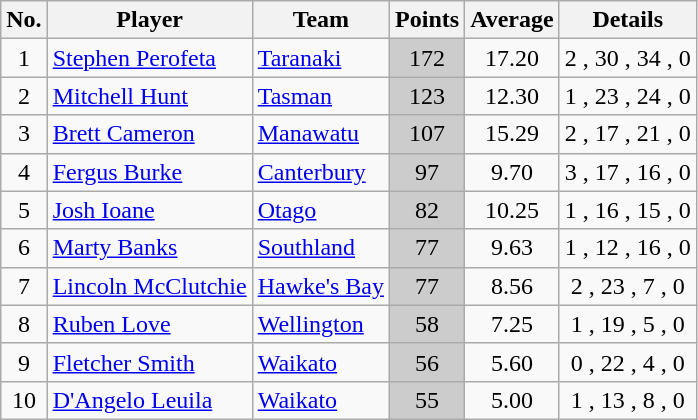<table class="wikitable" style="text-align:center">
<tr>
<th>No.</th>
<th>Player</th>
<th>Team</th>
<th>Points</th>
<th>Average</th>
<th>Details</th>
</tr>
<tr>
<td>1</td>
<td style="text-align:left"><a href='#'>Stephen Perofeta</a></td>
<td style="text-align:left"><a href='#'>Taranaki</a></td>
<td style="background:#ccc">172</td>
<td>17.20</td>
<td>2 , 30 , 34 , 0 </td>
</tr>
<tr>
<td>2</td>
<td style="text-align:left"><a href='#'>Mitchell Hunt</a></td>
<td style="text-align:left"><a href='#'>Tasman</a></td>
<td style="background:#ccc">123</td>
<td>12.30</td>
<td>1 , 23 , 24 , 0 </td>
</tr>
<tr>
<td>3</td>
<td style="text-align:left"><a href='#'>Brett Cameron</a></td>
<td style="text-align:left"><a href='#'>Manawatu</a></td>
<td style="background:#ccc">107</td>
<td>15.29</td>
<td>2 , 17 , 21 , 0 </td>
</tr>
<tr>
<td>4</td>
<td style="text-align:left"><a href='#'>Fergus Burke</a></td>
<td style="text-align:left"><a href='#'>Canterbury</a></td>
<td style="background:#ccc">97</td>
<td>9.70</td>
<td>3 , 17 , 16 , 0 </td>
</tr>
<tr>
<td>5</td>
<td style="text-align:left"><a href='#'>Josh Ioane</a></td>
<td style="text-align:left"><a href='#'>Otago</a></td>
<td style="background:#ccc">82</td>
<td>10.25</td>
<td>1 , 16 , 15 , 0 </td>
</tr>
<tr>
<td>6</td>
<td style="text-align:left"><a href='#'>Marty Banks</a></td>
<td style="text-align:left"><a href='#'>Southland</a></td>
<td style="background:#ccc">77</td>
<td>9.63</td>
<td>1 , 12 , 16 , 0 </td>
</tr>
<tr>
<td>7</td>
<td style="text-align:left"><a href='#'>Lincoln McClutchie</a></td>
<td style="text-align:left"><a href='#'>Hawke's Bay</a></td>
<td style="background:#ccc">77</td>
<td>8.56</td>
<td>2 , 23 , 7 , 0 </td>
</tr>
<tr>
<td>8</td>
<td style="text-align:left"><a href='#'>Ruben Love</a></td>
<td style="text-align:left"><a href='#'>Wellington</a></td>
<td style="background:#ccc">58</td>
<td>7.25</td>
<td>1 , 19 , 5 , 0 </td>
</tr>
<tr>
<td>9</td>
<td style="text-align:left"><a href='#'>Fletcher Smith</a></td>
<td style="text-align:left"><a href='#'>Waikato</a></td>
<td style="background:#ccc">56</td>
<td>5.60</td>
<td>0 , 22 , 4 , 0 </td>
</tr>
<tr>
<td>10</td>
<td style="text-align:left"><a href='#'>D'Angelo Leuila</a></td>
<td style="text-align:left"><a href='#'>Waikato</a></td>
<td style="background:#ccc">55</td>
<td>5.00</td>
<td>1 , 13 , 8 , 0 </td>
</tr>
</table>
